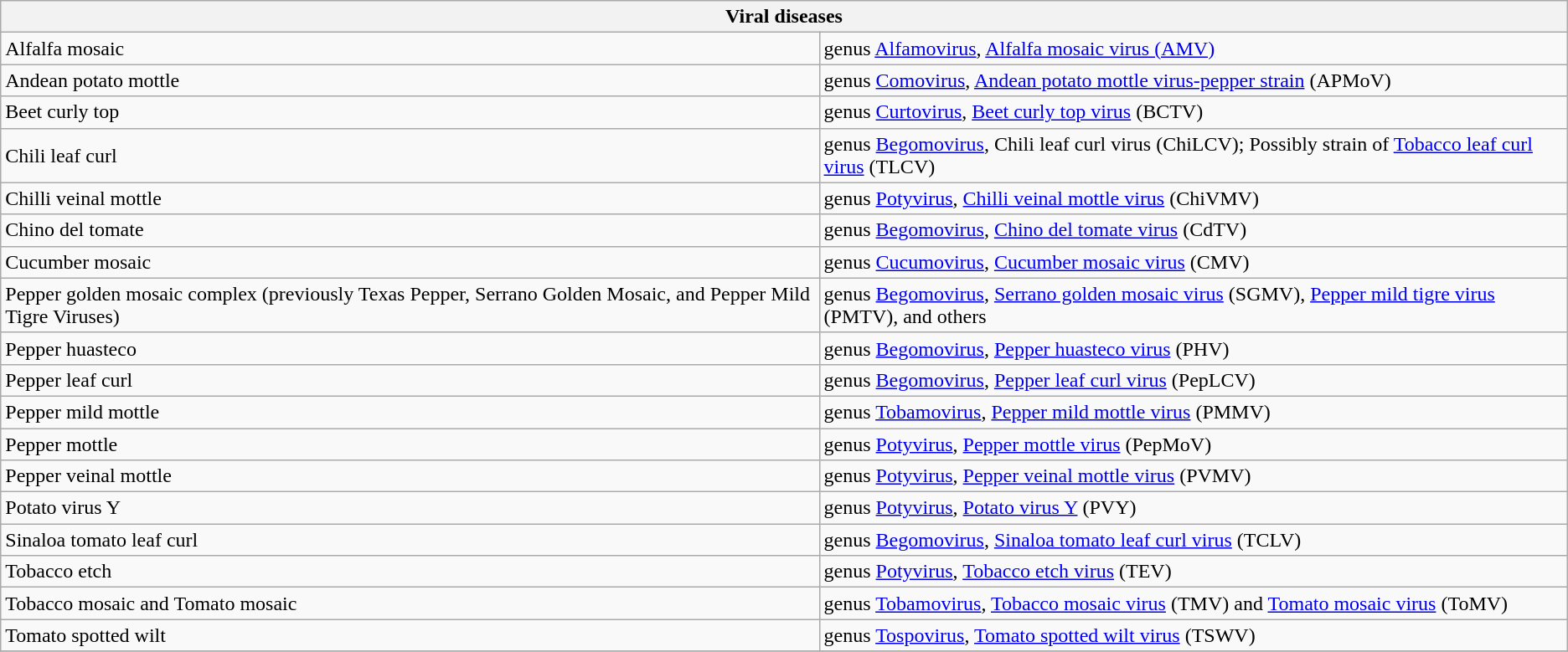<table class="wikitable" style="clear">
<tr>
<th colspan=2><strong>Viral diseases</strong><br></th>
</tr>
<tr>
<td>Alfalfa mosaic</td>
<td>genus <a href='#'>Alfamovirus</a>, <a href='#'>Alfalfa mosaic virus (AMV)</a></td>
</tr>
<tr>
<td>Andean potato mottle</td>
<td>genus <a href='#'>Comovirus</a>, <a href='#'>Andean potato mottle virus-pepper strain</a> (APMoV)</td>
</tr>
<tr>
<td>Beet curly top</td>
<td>genus <a href='#'>Curtovirus</a>, <a href='#'>Beet curly top virus</a> (BCTV)</td>
</tr>
<tr>
<td>Chili leaf curl</td>
<td>genus <a href='#'>Begomovirus</a>, Chili leaf curl virus (ChiLCV); Possibly strain of <a href='#'>Tobacco leaf curl virus</a> (TLCV)</td>
</tr>
<tr>
<td>Chilli veinal mottle</td>
<td>genus <a href='#'>Potyvirus</a>, <a href='#'>Chilli veinal mottle virus</a> (ChiVMV)</td>
</tr>
<tr>
<td>Chino del tomate</td>
<td>genus <a href='#'>Begomovirus</a>, <a href='#'>Chino del tomate virus</a> (CdTV)</td>
</tr>
<tr>
<td>Cucumber mosaic</td>
<td>genus <a href='#'>Cucumovirus</a>, <a href='#'>Cucumber mosaic virus</a> (CMV)</td>
</tr>
<tr>
<td>Pepper golden mosaic complex (previously Texas Pepper, Serrano Golden Mosaic, and Pepper Mild Tigre Viruses)</td>
<td>genus <a href='#'>Begomovirus</a>, <a href='#'>Serrano golden mosaic virus</a> (SGMV), <a href='#'>Pepper mild tigre virus</a> (PMTV), and others</td>
</tr>
<tr>
<td>Pepper huasteco</td>
<td>genus <a href='#'>Begomovirus</a>, <a href='#'>Pepper huasteco virus</a> (PHV)</td>
</tr>
<tr>
<td>Pepper leaf curl</td>
<td>genus <a href='#'>Begomovirus</a>, <a href='#'>Pepper leaf curl virus</a> (PepLCV)</td>
</tr>
<tr>
<td>Pepper mild mottle</td>
<td>genus <a href='#'>Tobamovirus</a>, <a href='#'>Pepper mild mottle virus</a> (PMMV)</td>
</tr>
<tr>
<td>Pepper mottle</td>
<td>genus <a href='#'>Potyvirus</a>, <a href='#'>Pepper mottle virus</a> (PepMoV)</td>
</tr>
<tr>
<td>Pepper veinal mottle</td>
<td>genus <a href='#'>Potyvirus</a>, <a href='#'>Pepper veinal mottle virus</a> (PVMV)</td>
</tr>
<tr>
<td>Potato virus Y</td>
<td>genus <a href='#'>Potyvirus</a>, <a href='#'>Potato virus Y</a> (PVY)</td>
</tr>
<tr>
<td>Sinaloa tomato leaf curl</td>
<td>genus <a href='#'>Begomovirus</a>, <a href='#'>Sinaloa tomato leaf curl virus</a> (TCLV)</td>
</tr>
<tr>
<td>Tobacco etch</td>
<td>genus <a href='#'>Potyvirus</a>, <a href='#'>Tobacco etch virus</a> (TEV)</td>
</tr>
<tr>
<td>Tobacco mosaic and Tomato mosaic</td>
<td>genus <a href='#'>Tobamovirus</a>, <a href='#'>Tobacco mosaic virus</a> (TMV) and <a href='#'>Tomato mosaic virus</a> (ToMV)</td>
</tr>
<tr>
<td>Tomato spotted wilt</td>
<td>genus <a href='#'>Tospovirus</a>, <a href='#'>Tomato spotted wilt virus</a> (TSWV)</td>
</tr>
<tr>
</tr>
</table>
